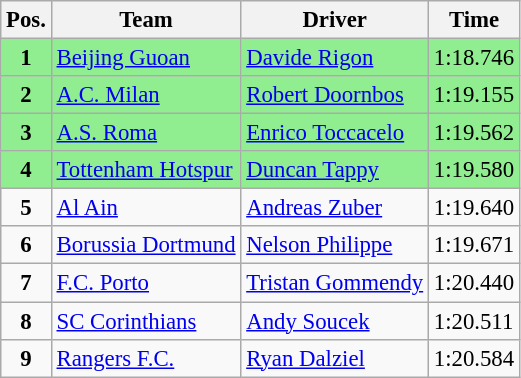<table class=wikitable style="font-size:95%">
<tr>
<th>Pos.</th>
<th>Team</th>
<th>Driver</th>
<th>Time</th>
</tr>
<tr style="background:lightgreen;">
<td align="center"><strong>1</strong></td>
<td> <a href='#'>Beijing Guoan</a></td>
<td> <a href='#'>Davide Rigon</a></td>
<td>1:18.746</td>
</tr>
<tr style="background:lightgreen;">
<td align="center"><strong>2</strong></td>
<td> <a href='#'>A.C. Milan</a></td>
<td> <a href='#'>Robert Doornbos</a></td>
<td>1:19.155</td>
</tr>
<tr style="background:lightgreen;">
<td align="center"><strong>3</strong></td>
<td> <a href='#'>A.S. Roma</a></td>
<td> <a href='#'>Enrico Toccacelo</a></td>
<td>1:19.562</td>
</tr>
<tr style="background:lightgreen;">
<td align="center"><strong>4</strong></td>
<td> <a href='#'>Tottenham Hotspur</a></td>
<td> <a href='#'>Duncan Tappy</a></td>
<td>1:19.580</td>
</tr>
<tr>
<td align="center"><strong>5</strong></td>
<td> <a href='#'>Al Ain</a></td>
<td> <a href='#'>Andreas Zuber</a></td>
<td>1:19.640</td>
</tr>
<tr>
<td align="center"><strong>6</strong></td>
<td> <a href='#'>Borussia Dortmund</a></td>
<td> <a href='#'>Nelson Philippe</a></td>
<td>1:19.671</td>
</tr>
<tr>
<td align="center"><strong>7</strong></td>
<td> <a href='#'>F.C. Porto</a></td>
<td> <a href='#'>Tristan Gommendy</a></td>
<td>1:20.440</td>
</tr>
<tr>
<td align="center"><strong>8</strong></td>
<td> <a href='#'>SC Corinthians</a></td>
<td> <a href='#'>Andy Soucek</a></td>
<td>1:20.511</td>
</tr>
<tr>
<td align="center"><strong>9</strong></td>
<td> <a href='#'>Rangers F.C.</a></td>
<td> <a href='#'>Ryan Dalziel</a></td>
<td>1:20.584</td>
</tr>
</table>
